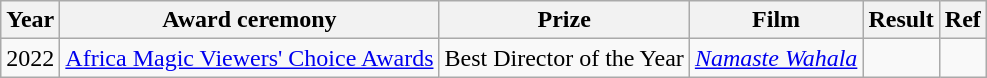<table class="wikitable">
<tr>
<th>Year</th>
<th>Award ceremony</th>
<th>Prize</th>
<th>Film</th>
<th>Result</th>
<th>Ref</th>
</tr>
<tr>
<td>2022</td>
<td><a href='#'>Africa Magic Viewers' Choice Awards</a></td>
<td>Best Director of the Year</td>
<td><em><a href='#'>Namaste Wahala</a></em></td>
<td></td>
<td></td>
</tr>
</table>
